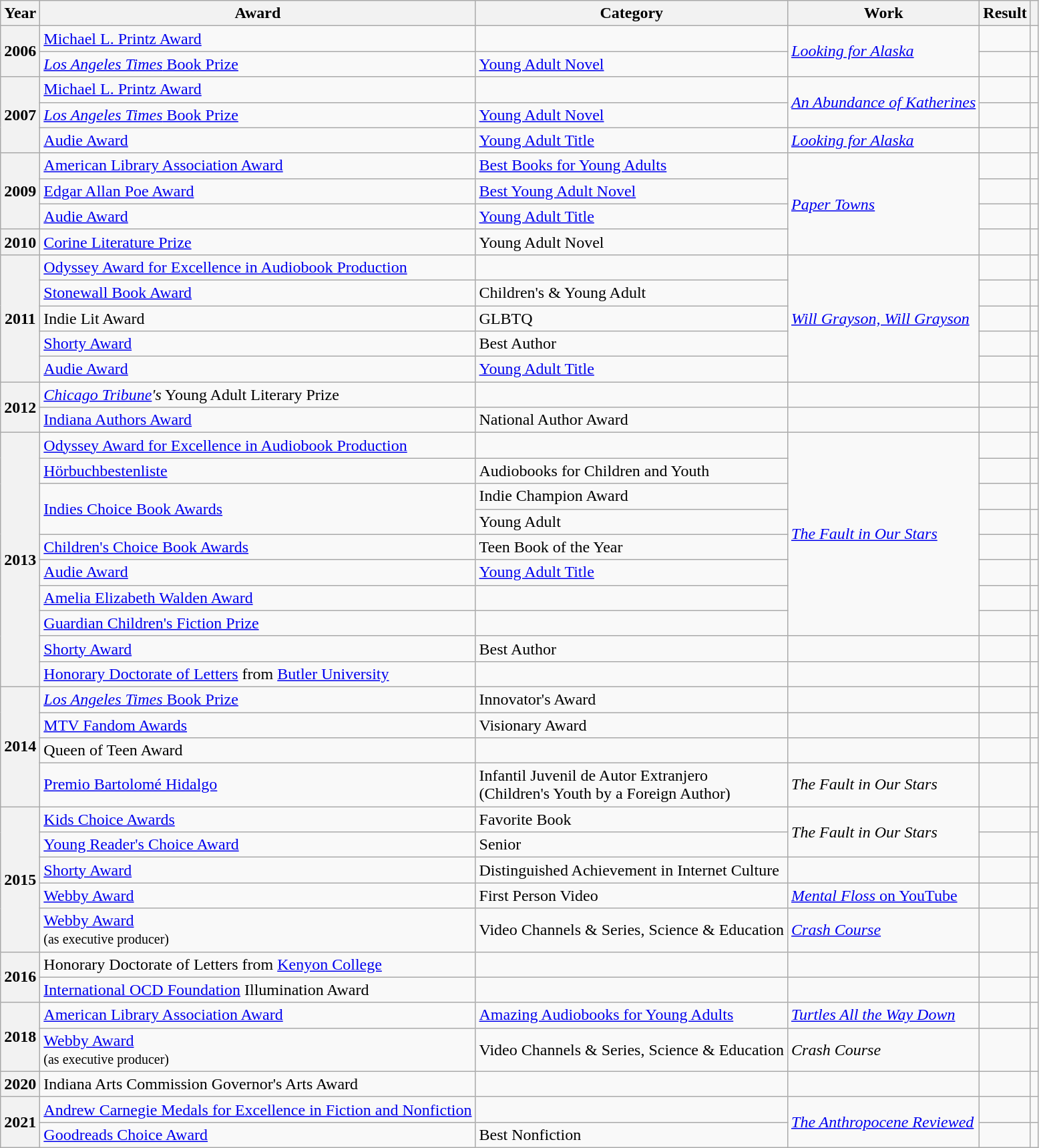<table class="wikitable sortable">
<tr>
<th scope="col">Year</th>
<th scope="col">Award</th>
<th scope="col">Category</th>
<th scope="col">Work</th>
<th scope="col">Result</th>
<th scope="col" class="unsortable"></th>
</tr>
<tr>
<th rowspan="2">2006</th>
<td><a href='#'>Michael L. Printz Award</a></td>
<td></td>
<td rowspan="2"><em><a href='#'>Looking for Alaska</a></em></td>
<td></td>
<td></td>
</tr>
<tr>
<td><a href='#'><em>Los Angeles Times</em> Book Prize</a></td>
<td><a href='#'>Young Adult Novel</a></td>
<td></td>
<td></td>
</tr>
<tr>
<th rowspan="3">2007</th>
<td><a href='#'>Michael L. Printz Award</a></td>
<td></td>
<td rowspan="2"><em><a href='#'>An Abundance of Katherines</a></em></td>
<td></td>
<td></td>
</tr>
<tr>
<td><a href='#'><em>Los Angeles Times</em> Book Prize</a></td>
<td><a href='#'>Young Adult Novel</a></td>
<td></td>
<td></td>
</tr>
<tr>
<td><a href='#'>Audie Award</a></td>
<td><a href='#'>Young Adult Title</a></td>
<td><em><a href='#'>Looking for Alaska</a></em></td>
<td></td>
<td></td>
</tr>
<tr>
<th rowspan="3">2009</th>
<td><a href='#'>American Library Association Award</a></td>
<td><a href='#'>Best Books for Young Adults</a></td>
<td rowspan="4"><em><a href='#'>Paper Towns</a></em></td>
<td></td>
<td></td>
</tr>
<tr>
<td><a href='#'>Edgar Allan Poe Award</a></td>
<td><a href='#'>Best Young Adult Novel</a></td>
<td></td>
<td></td>
</tr>
<tr>
<td><a href='#'>Audie Award</a></td>
<td><a href='#'>Young Adult Title</a></td>
<td></td>
<td></td>
</tr>
<tr>
<th>2010</th>
<td><a href='#'>Corine Literature Prize</a></td>
<td>Young Adult Novel</td>
<td></td>
<td></td>
</tr>
<tr>
<th rowspan="5">2011</th>
<td><a href='#'>Odyssey Award for Excellence in Audiobook Production</a></td>
<td></td>
<td rowspan="5"><em><a href='#'>Will Grayson, Will Grayson</a></em></td>
<td></td>
<td></td>
</tr>
<tr>
<td><a href='#'>Stonewall Book Award</a></td>
<td>Children's & Young Adult</td>
<td></td>
<td></td>
</tr>
<tr>
<td>Indie Lit Award</td>
<td>GLBTQ</td>
<td></td>
<td></td>
</tr>
<tr>
<td><a href='#'>Shorty Award</a></td>
<td>Best Author</td>
<td></td>
<td></td>
</tr>
<tr>
<td><a href='#'>Audie Award</a></td>
<td><a href='#'>Young Adult Title</a></td>
<td></td>
<td></td>
</tr>
<tr>
<th rowspan="2">2012</th>
<td><em><a href='#'>Chicago Tribune</a>'s</em> Young Adult Literary Prize</td>
<td></td>
<td></td>
<td></td>
<td></td>
</tr>
<tr>
<td><a href='#'>Indiana Authors Award</a></td>
<td>National Author Award</td>
<td></td>
<td></td>
<td></td>
</tr>
<tr>
<th rowspan="10">2013</th>
<td><a href='#'>Odyssey Award for Excellence in Audiobook Production</a></td>
<td></td>
<td rowspan="8"><em><a href='#'>The Fault in Our Stars</a></em></td>
<td></td>
<td></td>
</tr>
<tr>
<td><a href='#'>Hörbuchbestenliste</a></td>
<td>Audiobooks for Children and Youth</td>
<td></td>
<td></td>
</tr>
<tr>
<td rowspan="2"><a href='#'>Indies Choice Book Awards</a></td>
<td>Indie Champion Award</td>
<td></td>
<td></td>
</tr>
<tr>
<td>Young Adult</td>
<td></td>
<td></td>
</tr>
<tr>
<td><a href='#'>Children's Choice Book Awards</a></td>
<td>Teen Book of the Year</td>
<td></td>
<td></td>
</tr>
<tr>
<td><a href='#'>Audie Award</a></td>
<td><a href='#'>Young Adult Title</a></td>
<td></td>
<td></td>
</tr>
<tr>
<td><a href='#'>Amelia Elizabeth Walden Award</a></td>
<td></td>
<td></td>
<td></td>
</tr>
<tr>
<td><a href='#'>Guardian Children's Fiction Prize</a></td>
<td></td>
<td></td>
<td></td>
</tr>
<tr>
<td><a href='#'>Shorty Award</a></td>
<td>Best Author</td>
<td></td>
<td></td>
<td></td>
</tr>
<tr>
<td><a href='#'>Honorary Doctorate of Letters</a> from <a href='#'>Butler University</a></td>
<td></td>
<td></td>
<td></td>
<td></td>
</tr>
<tr>
<th rowspan="4">2014</th>
<td><a href='#'><em>Los Angeles Times</em> Book Prize</a></td>
<td>Innovator's Award</td>
<td></td>
<td></td>
<td></td>
</tr>
<tr>
<td><a href='#'>MTV Fandom Awards</a></td>
<td>Visionary Award</td>
<td></td>
<td></td>
<td></td>
</tr>
<tr>
<td>Queen of Teen Award</td>
<td></td>
<td></td>
<td></td>
<td></td>
</tr>
<tr>
<td><a href='#'>Premio Bartolomé Hidalgo</a></td>
<td>Infantil Juvenil de Autor Extranjero <br>(Children's Youth by a Foreign Author)</td>
<td><em>The Fault in Our Stars</em></td>
<td></td>
<td></td>
</tr>
<tr>
<th rowspan="5">2015</th>
<td><a href='#'>Kids Choice Awards</a></td>
<td>Favorite Book</td>
<td rowspan="2"><em>The Fault in Our Stars</em></td>
<td></td>
<td></td>
</tr>
<tr>
<td><a href='#'>Young Reader's Choice Award</a></td>
<td>Senior</td>
<td></td>
<td></td>
</tr>
<tr>
<td><a href='#'>Shorty Award</a></td>
<td>Distinguished Achievement in Internet Culture</td>
<td></td>
<td></td>
<td></td>
</tr>
<tr>
<td><a href='#'>Webby Award</a></td>
<td>First Person Video</td>
<td><a href='#'><em>Mental Floss</em> on YouTube</a></td>
<td></td>
<td></td>
</tr>
<tr>
<td><a href='#'>Webby Award</a><br><small>(as executive producer)</small></td>
<td>Video Channels & Series, Science & Education</td>
<td><em><a href='#'>Crash Course</a></em></td>
<td></td>
<td></td>
</tr>
<tr>
<th rowspan="2">2016</th>
<td>Honorary Doctorate of Letters from <a href='#'>Kenyon College</a></td>
<td></td>
<td></td>
<td></td>
<td></td>
</tr>
<tr>
<td><a href='#'>International OCD Foundation</a> Illumination Award</td>
<td></td>
<td></td>
<td></td>
<td></td>
</tr>
<tr>
<th rowspan="2">2018</th>
<td><a href='#'>American Library Association Award</a></td>
<td><a href='#'>Amazing Audiobooks for Young Adults</a></td>
<td><em><a href='#'>Turtles All the Way Down</a></em></td>
<td></td>
<td></td>
</tr>
<tr>
<td><a href='#'>Webby Award</a><br><small>(as executive producer)</small></td>
<td>Video Channels & Series, Science & Education</td>
<td><em>Crash Course</em></td>
<td></td>
<td></td>
</tr>
<tr>
<th>2020</th>
<td>Indiana Arts Commission Governor's Arts Award</td>
<td></td>
<td></td>
<td></td>
<td></td>
</tr>
<tr>
<th rowspan="2">2021</th>
<td><a href='#'>Andrew Carnegie Medals for Excellence in Fiction and Nonfiction</a></td>
<td></td>
<td rowspan="2"><em><a href='#'>The Anthropocene Reviewed</a></em></td>
<td></td>
<td></td>
</tr>
<tr>
<td><a href='#'>Goodreads Choice Award</a></td>
<td>Best Nonfiction</td>
<td></td>
<td></td>
</tr>
</table>
